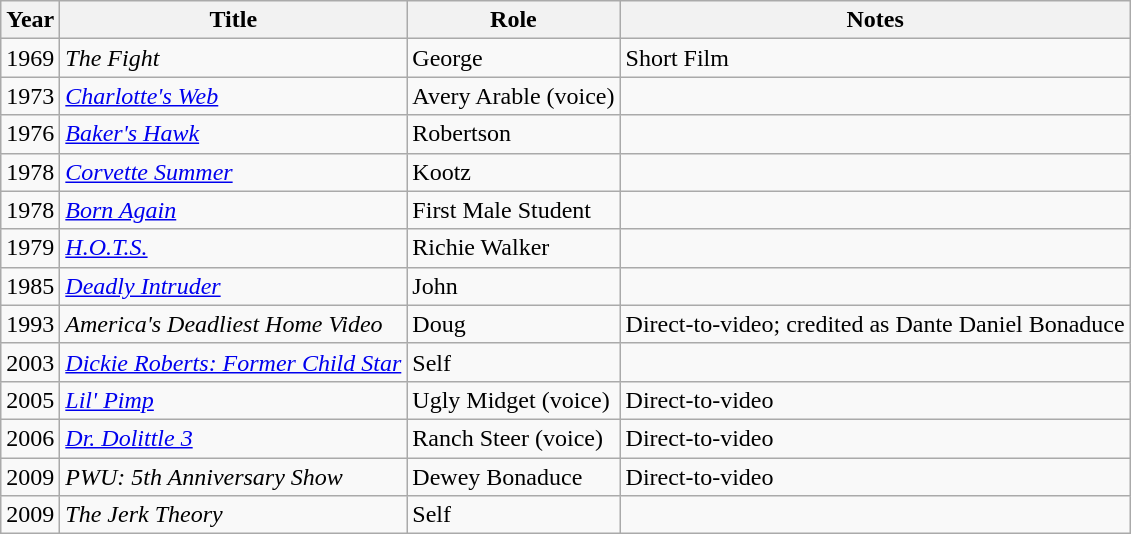<table class="wikitable sortable">
<tr>
<th>Year</th>
<th>Title</th>
<th>Role</th>
<th>Notes</th>
</tr>
<tr>
<td>1969</td>
<td><em>The Fight</em></td>
<td>George</td>
<td>Short Film</td>
</tr>
<tr>
<td>1973</td>
<td><em><a href='#'>Charlotte's Web</a></em></td>
<td>Avery Arable (voice)</td>
<td></td>
</tr>
<tr>
<td>1976</td>
<td><em><a href='#'>Baker's Hawk</a></em></td>
<td>Robertson</td>
<td></td>
</tr>
<tr>
<td>1978</td>
<td><em><a href='#'>Corvette Summer</a></em></td>
<td>Kootz</td>
<td></td>
</tr>
<tr>
<td>1978</td>
<td><em><a href='#'>Born Again</a></em></td>
<td>First Male Student</td>
<td></td>
</tr>
<tr>
<td>1979</td>
<td><em><a href='#'>H.O.T.S.</a></em></td>
<td>Richie Walker</td>
<td></td>
</tr>
<tr>
<td>1985</td>
<td><em><a href='#'>Deadly Intruder</a></em></td>
<td>John</td>
<td></td>
</tr>
<tr>
<td>1993</td>
<td><em>America's Deadliest Home Video</em></td>
<td>Doug</td>
<td>Direct-to-video; credited as Dante Daniel Bonaduce</td>
</tr>
<tr>
<td>2003</td>
<td><em><a href='#'>Dickie Roberts: Former Child Star</a></em></td>
<td>Self</td>
<td></td>
</tr>
<tr>
<td>2005</td>
<td><em><a href='#'>Lil' Pimp</a></em></td>
<td>Ugly Midget (voice)</td>
<td>Direct-to-video</td>
</tr>
<tr>
<td>2006</td>
<td><em><a href='#'>Dr. Dolittle 3</a></em></td>
<td>Ranch Steer (voice)</td>
<td>Direct-to-video</td>
</tr>
<tr>
<td>2009</td>
<td><em>PWU: 5th Anniversary Show</em></td>
<td>Dewey Bonaduce</td>
<td>Direct-to-video</td>
</tr>
<tr>
<td>2009</td>
<td><em>The Jerk Theory</em></td>
<td>Self</td>
</tr>
</table>
